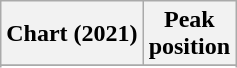<table class="wikitable sortable plainrowheaders" style="text-align:center">
<tr>
<th scope="col">Chart (2021)</th>
<th scope="col">Peak<br>position</th>
</tr>
<tr>
</tr>
<tr>
</tr>
<tr>
</tr>
<tr>
</tr>
</table>
